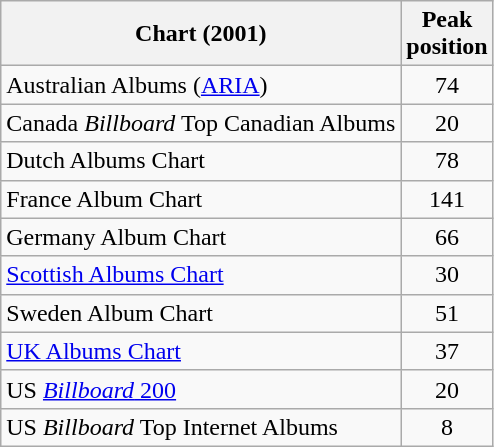<table class="wikitable sortable">
<tr>
<th scope="col">Chart (2001)</th>
<th scope="col">Peak<br>position</th>
</tr>
<tr>
<td>Australian Albums (<a href='#'>ARIA</a>)</td>
<td align="center">74</td>
</tr>
<tr>
<td align="left">Canada <em>Billboard</em> Top Canadian Albums</td>
<td style="text-align:center;">20</td>
</tr>
<tr>
<td align="left">Dutch Albums Chart</td>
<td align="center">78</td>
</tr>
<tr>
<td align="left">France Album Chart</td>
<td style="text-align:center;">141</td>
</tr>
<tr>
<td align="left">Germany Album Chart</td>
<td style="text-align:center;">66</td>
</tr>
<tr>
<td align="left"><a href='#'>Scottish Albums Chart</a></td>
<td align="center">30</td>
</tr>
<tr>
<td align="left">Sweden Album Chart</td>
<td style="text-align:center;">51</td>
</tr>
<tr>
<td align="left"><a href='#'>UK Albums Chart</a></td>
<td style="text-align:center;">37</td>
</tr>
<tr>
<td align="left">US <a href='#'><em>Billboard</em> 200</a></td>
<td style="text-align:center;">20</td>
</tr>
<tr>
<td align="left">US <em>Billboard</em> Top Internet Albums</td>
<td style="text-align:center;">8</td>
</tr>
</table>
